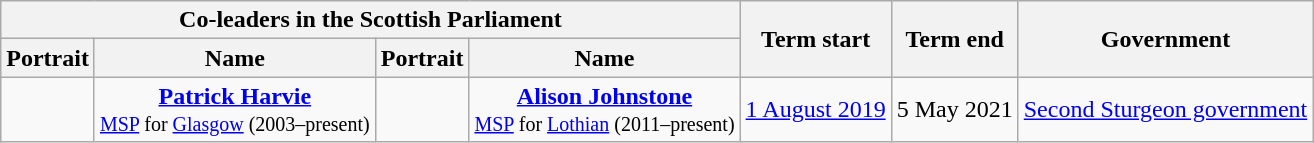<table class="wikitable" style="text-align:center">
<tr>
<th colspan="4">Co-leaders in the Scottish Parliament</th>
<th rowspan="2">Term start</th>
<th rowspan="2">Term end</th>
<th rowspan="2">Government</th>
</tr>
<tr>
<th>Portrait</th>
<th>Name</th>
<th>Portrait</th>
<th>Name</th>
</tr>
<tr>
<td></td>
<td><strong><a href='#'>Patrick Harvie</a></strong><br><small><a href='#'>MSP</a> for <a href='#'>Glasgow</a> (2003–present)</small></td>
<td></td>
<td><strong><a href='#'>Alison Johnstone</a></strong><br><small><a href='#'>MSP</a> for <a href='#'>Lothian</a> (2011–present)</small></td>
<td><a href='#'>1 August 2019</a></td>
<td>5 May 2021</td>
<td><a href='#'>Second Sturgeon government</a></td>
</tr>
</table>
